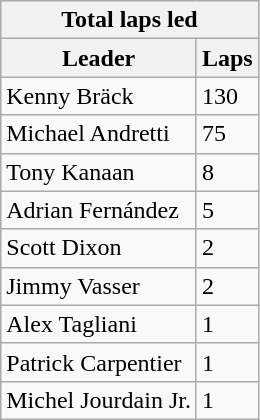<table class="wikitable">
<tr>
<th colspan=2>Total laps led</th>
</tr>
<tr>
<th>Leader</th>
<th>Laps</th>
</tr>
<tr>
<td>Kenny Bräck</td>
<td>130</td>
</tr>
<tr>
<td>Michael Andretti</td>
<td>75</td>
</tr>
<tr>
<td>Tony Kanaan</td>
<td>8</td>
</tr>
<tr>
<td>Adrian Fernández</td>
<td>5</td>
</tr>
<tr>
<td>Scott Dixon</td>
<td>2</td>
</tr>
<tr>
<td>Jimmy Vasser</td>
<td>2</td>
</tr>
<tr>
<td>Alex Tagliani</td>
<td>1</td>
</tr>
<tr>
<td>Patrick Carpentier</td>
<td>1</td>
</tr>
<tr>
<td>Michel Jourdain Jr.</td>
<td>1</td>
</tr>
</table>
